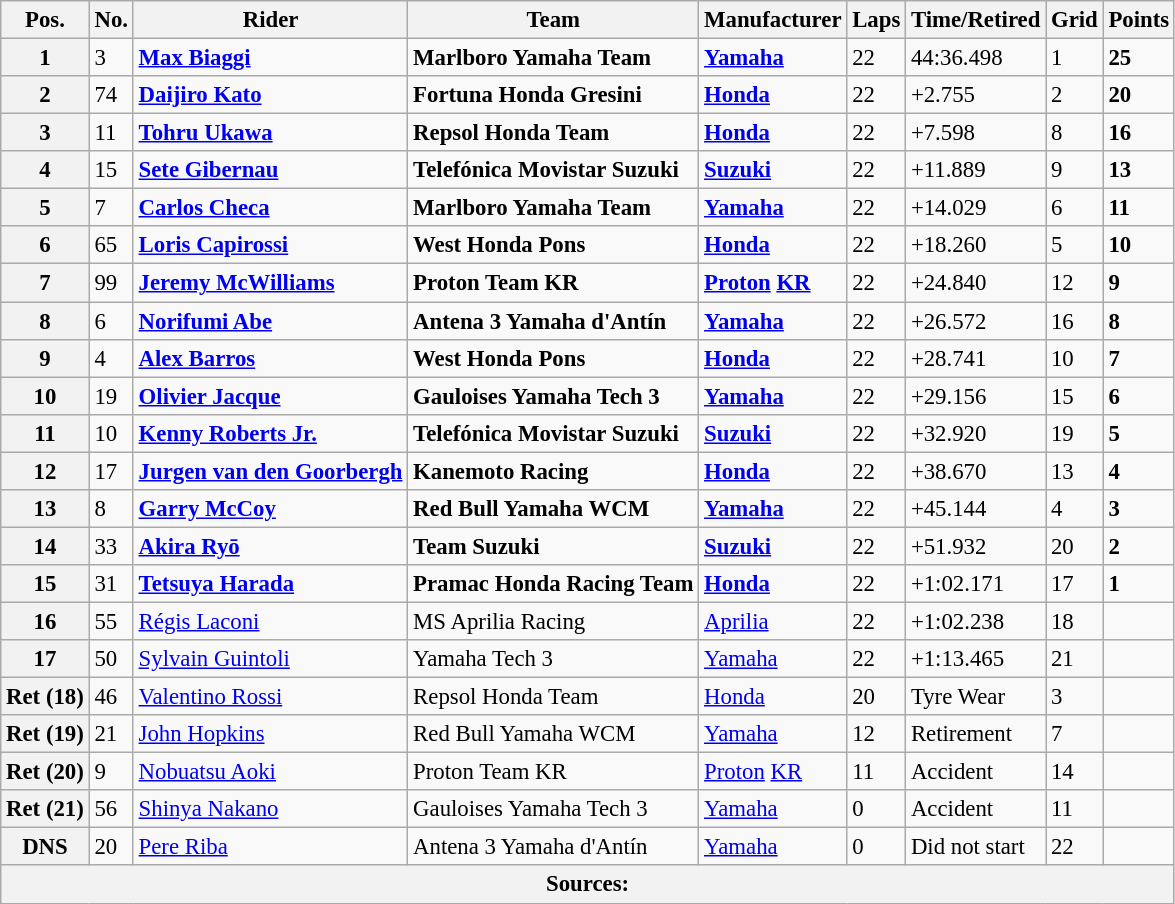<table class="wikitable" style="font-size: 95%;">
<tr>
<th>Pos.</th>
<th>No.</th>
<th>Rider</th>
<th>Team</th>
<th>Manufacturer</th>
<th>Laps</th>
<th>Time/Retired</th>
<th>Grid</th>
<th>Points</th>
</tr>
<tr>
<th>1</th>
<td>3</td>
<td> <strong><a href='#'>Max Biaggi</a></strong></td>
<td><strong>Marlboro Yamaha Team</strong></td>
<td><strong><a href='#'>Yamaha</a></strong></td>
<td>22</td>
<td>44:36.498</td>
<td>1</td>
<td><strong>25</strong></td>
</tr>
<tr>
<th>2</th>
<td>74</td>
<td> <strong><a href='#'>Daijiro Kato</a></strong></td>
<td><strong>Fortuna Honda Gresini</strong></td>
<td><strong><a href='#'>Honda</a></strong></td>
<td>22</td>
<td>+2.755</td>
<td>2</td>
<td><strong>20</strong></td>
</tr>
<tr>
<th>3</th>
<td>11</td>
<td> <strong><a href='#'>Tohru Ukawa</a></strong></td>
<td><strong>Repsol Honda Team</strong></td>
<td><strong><a href='#'>Honda</a></strong></td>
<td>22</td>
<td>+7.598</td>
<td>8</td>
<td><strong>16</strong></td>
</tr>
<tr>
<th>4</th>
<td>15</td>
<td> <strong><a href='#'>Sete Gibernau</a></strong></td>
<td><strong>Telefónica Movistar Suzuki</strong></td>
<td><strong><a href='#'>Suzuki</a></strong></td>
<td>22</td>
<td>+11.889</td>
<td>9</td>
<td><strong>13</strong></td>
</tr>
<tr>
<th>5</th>
<td>7</td>
<td> <strong><a href='#'>Carlos Checa</a></strong></td>
<td><strong>Marlboro Yamaha Team</strong></td>
<td><strong><a href='#'>Yamaha</a></strong></td>
<td>22</td>
<td>+14.029</td>
<td>6</td>
<td><strong>11</strong></td>
</tr>
<tr>
<th>6</th>
<td>65</td>
<td> <strong><a href='#'>Loris Capirossi</a></strong></td>
<td><strong>West Honda Pons</strong></td>
<td><strong><a href='#'>Honda</a></strong></td>
<td>22</td>
<td>+18.260</td>
<td>5</td>
<td><strong>10</strong></td>
</tr>
<tr>
<th>7</th>
<td>99</td>
<td> <strong><a href='#'>Jeremy McWilliams</a></strong></td>
<td><strong>Proton Team KR</strong></td>
<td><strong><a href='#'>Proton</a> <a href='#'>KR</a></strong></td>
<td>22</td>
<td>+24.840</td>
<td>12</td>
<td><strong>9</strong></td>
</tr>
<tr>
<th>8</th>
<td>6</td>
<td> <strong><a href='#'>Norifumi Abe</a></strong></td>
<td><strong>Antena 3 Yamaha d'Antín</strong></td>
<td><strong><a href='#'>Yamaha</a></strong></td>
<td>22</td>
<td>+26.572</td>
<td>16</td>
<td><strong>8</strong></td>
</tr>
<tr>
<th>9</th>
<td>4</td>
<td> <strong><a href='#'>Alex Barros</a></strong></td>
<td><strong>West Honda Pons</strong></td>
<td><strong><a href='#'>Honda</a></strong></td>
<td>22</td>
<td>+28.741</td>
<td>10</td>
<td><strong>7</strong></td>
</tr>
<tr>
<th>10</th>
<td>19</td>
<td> <strong><a href='#'>Olivier Jacque</a></strong></td>
<td><strong>Gauloises Yamaha Tech 3</strong></td>
<td><strong><a href='#'>Yamaha</a></strong></td>
<td>22</td>
<td>+29.156</td>
<td>15</td>
<td><strong>6</strong></td>
</tr>
<tr>
<th>11</th>
<td>10</td>
<td> <strong><a href='#'>Kenny Roberts Jr.</a></strong></td>
<td><strong>Telefónica Movistar Suzuki</strong></td>
<td><strong><a href='#'>Suzuki</a></strong></td>
<td>22</td>
<td>+32.920</td>
<td>19</td>
<td><strong>5</strong></td>
</tr>
<tr>
<th>12</th>
<td>17</td>
<td> <strong><a href='#'>Jurgen van den Goorbergh</a></strong></td>
<td><strong>Kanemoto Racing</strong></td>
<td><strong><a href='#'>Honda</a></strong></td>
<td>22</td>
<td>+38.670</td>
<td>13</td>
<td><strong>4</strong></td>
</tr>
<tr>
<th>13</th>
<td>8</td>
<td> <strong><a href='#'>Garry McCoy</a></strong></td>
<td><strong>Red Bull Yamaha WCM</strong></td>
<td><strong><a href='#'>Yamaha</a></strong></td>
<td>22</td>
<td>+45.144</td>
<td>4</td>
<td><strong>3</strong></td>
</tr>
<tr>
<th>14</th>
<td>33</td>
<td> <strong><a href='#'>Akira Ryō</a></strong></td>
<td><strong>Team Suzuki</strong></td>
<td><strong><a href='#'>Suzuki</a></strong></td>
<td>22</td>
<td>+51.932</td>
<td>20</td>
<td><strong>2</strong></td>
</tr>
<tr>
<th>15</th>
<td>31</td>
<td> <strong><a href='#'>Tetsuya Harada</a></strong></td>
<td><strong>Pramac Honda Racing Team</strong></td>
<td><strong><a href='#'>Honda</a></strong></td>
<td>22</td>
<td>+1:02.171</td>
<td>17</td>
<td><strong>1</strong></td>
</tr>
<tr>
<th>16</th>
<td>55</td>
<td> <a href='#'>Régis Laconi</a></td>
<td>MS Aprilia Racing</td>
<td><a href='#'>Aprilia</a></td>
<td>22</td>
<td>+1:02.238</td>
<td>18</td>
<td></td>
</tr>
<tr>
<th>17</th>
<td>50</td>
<td> <a href='#'>Sylvain Guintoli</a></td>
<td>Yamaha Tech 3</td>
<td><a href='#'>Yamaha</a></td>
<td>22</td>
<td>+1:13.465</td>
<td>21</td>
<td></td>
</tr>
<tr>
<th>Ret (18)</th>
<td>46</td>
<td> <a href='#'>Valentino Rossi</a></td>
<td>Repsol Honda Team</td>
<td><a href='#'>Honda</a></td>
<td>20</td>
<td>Tyre Wear</td>
<td>3</td>
<td></td>
</tr>
<tr>
<th>Ret (19)</th>
<td>21</td>
<td> <a href='#'>John Hopkins</a></td>
<td>Red Bull Yamaha WCM</td>
<td><a href='#'>Yamaha</a></td>
<td>12</td>
<td>Retirement</td>
<td>7</td>
<td></td>
</tr>
<tr>
<th>Ret (20)</th>
<td>9</td>
<td> <a href='#'>Nobuatsu Aoki</a></td>
<td>Proton Team KR</td>
<td><a href='#'>Proton</a> <a href='#'>KR</a></td>
<td>11</td>
<td>Accident</td>
<td>14</td>
<td></td>
</tr>
<tr>
<th>Ret (21)</th>
<td>56</td>
<td> <a href='#'>Shinya Nakano</a></td>
<td>Gauloises Yamaha Tech 3</td>
<td><a href='#'>Yamaha</a></td>
<td>0</td>
<td>Accident</td>
<td>11</td>
<td></td>
</tr>
<tr>
<th>DNS</th>
<td>20</td>
<td> <a href='#'>Pere Riba</a></td>
<td>Antena 3 Yamaha d'Antín</td>
<td><a href='#'>Yamaha</a></td>
<td>0</td>
<td>Did not start</td>
<td>22</td>
<td></td>
</tr>
<tr>
<th colspan=9>Sources:</th>
</tr>
</table>
